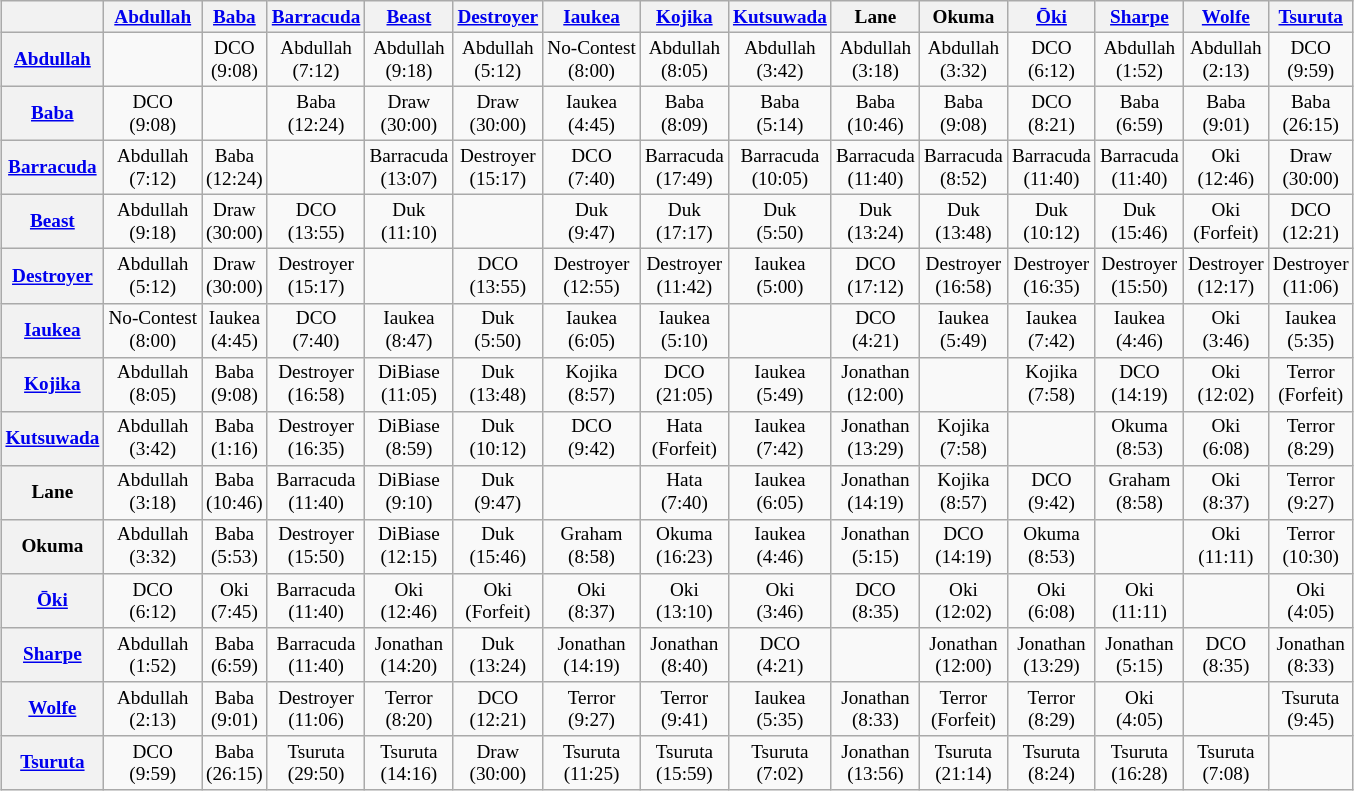<table class="wikitable" style="margin:1em auto; font-size:80%; text-align:center;">
<tr>
<th></th>
<th><a href='#'>Abdullah</a></th>
<th><a href='#'>Baba</a></th>
<th><a href='#'>Barracuda</a></th>
<th><a href='#'>Beast</a></th>
<th><a href='#'>Destroyer</a></th>
<th><a href='#'>Iaukea</a></th>
<th><a href='#'>Kojika</a></th>
<th><a href='#'>Kutsuwada</a></th>
<th>Lane</th>
<th>Okuma</th>
<th><a href='#'>Ōki</a></th>
<th><a href='#'>Sharpe</a></th>
<th><a href='#'>Wolfe</a></th>
<th><a href='#'>Tsuruta</a></th>
</tr>
<tr>
<th><a href='#'>Abdullah</a></th>
<td></td>
<td>DCO<br>(9:08)</td>
<td>Abdullah<br>(7:12)</td>
<td>Abdullah<br>(9:18)</td>
<td>Abdullah<br>(5:12)</td>
<td>No-Contest<br>(8:00)</td>
<td>Abdullah<br>(8:05)</td>
<td>Abdullah<br>(3:42)</td>
<td>Abdullah<br>(3:18)</td>
<td>Abdullah<br>(3:32)</td>
<td>DCO<br>(6:12)</td>
<td>Abdullah<br>(1:52)</td>
<td>Abdullah<br>(2:13)</td>
<td>DCO<br>(9:59)</td>
</tr>
<tr>
<th><a href='#'>Baba</a></th>
<td>DCO<br>(9:08)</td>
<td></td>
<td>Baba<br>(12:24)</td>
<td>Draw<br>(30:00)</td>
<td>Draw<br>(30:00)</td>
<td>Iaukea<br>(4:45)</td>
<td>Baba<br>(8:09)</td>
<td>Baba<br>(5:14)</td>
<td>Baba<br>(10:46)</td>
<td>Baba<br>(9:08)</td>
<td>DCO<br>(8:21)</td>
<td>Baba<br>(6:59)</td>
<td>Baba<br>(9:01)</td>
<td>Baba<br>(26:15)</td>
</tr>
<tr>
<th><a href='#'>Barracuda</a></th>
<td>Abdullah<br>(7:12)</td>
<td>Baba<br>(12:24)</td>
<td></td>
<td>Barracuda<br>(13:07)</td>
<td>Destroyer<br>(15:17)</td>
<td>DCO<br>(7:40)</td>
<td>Barracuda<br>(17:49)</td>
<td>Barracuda<br>(10:05)</td>
<td>Barracuda<br>(11:40)</td>
<td>Barracuda<br>(8:52)</td>
<td>Barracuda<br>(11:40)</td>
<td>Barracuda<br>(11:40)</td>
<td>Oki<br>(12:46)</td>
<td>Draw<br>(30:00)</td>
</tr>
<tr>
<th><a href='#'>Beast</a></th>
<td>Abdullah<br>(9:18)</td>
<td>Draw<br>(30:00)</td>
<td>DCO<br>(13:55)</td>
<td>Duk<br>(11:10)</td>
<td></td>
<td>Duk<br>(9:47)</td>
<td>Duk<br>(17:17)</td>
<td>Duk<br>(5:50)</td>
<td>Duk<br>(13:24)</td>
<td>Duk<br>(13:48)</td>
<td>Duk<br>(10:12)</td>
<td>Duk<br>(15:46)</td>
<td>Oki<br>(Forfeit)</td>
<td>DCO<br>(12:21)</td>
</tr>
<tr>
<th><a href='#'>Destroyer</a></th>
<td>Abdullah<br>(5:12)</td>
<td>Draw<br>(30:00)</td>
<td>Destroyer<br>(15:17)</td>
<td></td>
<td>DCO<br>(13:55)</td>
<td>Destroyer<br>(12:55)</td>
<td>Destroyer<br>(11:42)</td>
<td>Iaukea<br>(5:00)</td>
<td>DCO<br>(17:12)</td>
<td>Destroyer<br>(16:58)</td>
<td>Destroyer<br>(16:35)</td>
<td>Destroyer<br>(15:50)</td>
<td>Destroyer<br>(12:17)</td>
<td>Destroyer<br>(11:06)</td>
</tr>
<tr>
<th><a href='#'>Iaukea</a></th>
<td>No-Contest<br>(8:00)</td>
<td>Iaukea<br>(4:45)</td>
<td>DCO<br>(7:40)</td>
<td>Iaukea<br>(8:47)</td>
<td>Duk<br>(5:50)</td>
<td>Iaukea<br>(6:05)</td>
<td>Iaukea<br>(5:10)</td>
<td></td>
<td>DCO<br>(4:21)</td>
<td>Iaukea<br>(5:49)</td>
<td>Iaukea<br>(7:42)</td>
<td>Iaukea<br>(4:46)</td>
<td>Oki<br>(3:46)</td>
<td>Iaukea<br>(5:35)</td>
</tr>
<tr>
<th><a href='#'>Kojika</a></th>
<td>Abdullah<br>(8:05)</td>
<td>Baba<br>(9:08)</td>
<td>Destroyer<br>(16:58)</td>
<td>DiBiase<br>(11:05)</td>
<td>Duk<br>(13:48)</td>
<td>Kojika<br>(8:57)</td>
<td>DCO<br>(21:05)</td>
<td>Iaukea<br>(5:49)</td>
<td>Jonathan<br>(12:00)</td>
<td></td>
<td>Kojika<br>(7:58)</td>
<td>DCO<br>(14:19)</td>
<td>Oki<br>(12:02)</td>
<td>Terror<br>(Forfeit)</td>
</tr>
<tr>
<th><a href='#'>Kutsuwada</a></th>
<td>Abdullah<br>(3:42)</td>
<td>Baba<br>(1:16)</td>
<td>Destroyer<br>(16:35)</td>
<td>DiBiase<br>(8:59)</td>
<td>Duk<br>(10:12)</td>
<td>DCO<br>(9:42)</td>
<td>Hata<br>(Forfeit)</td>
<td>Iaukea<br>(7:42)</td>
<td>Jonathan<br>(13:29)</td>
<td>Kojika<br>(7:58)</td>
<td></td>
<td>Okuma<br>(8:53)</td>
<td>Oki<br>(6:08)</td>
<td>Terror<br>(8:29)</td>
</tr>
<tr>
<th>Lane</th>
<td>Abdullah<br>(3:18)</td>
<td>Baba<br>(10:46)</td>
<td>Barracuda<br>(11:40)</td>
<td>DiBiase<br>(9:10)</td>
<td>Duk<br>(9:47)</td>
<td></td>
<td>Hata<br>(7:40)</td>
<td>Iaukea<br>(6:05)</td>
<td>Jonathan<br>(14:19)</td>
<td>Kojika<br>(8:57)</td>
<td>DCO<br>(9:42)</td>
<td>Graham<br>(8:58)</td>
<td>Oki<br>(8:37)</td>
<td>Terror<br>(9:27)</td>
</tr>
<tr>
<th>Okuma</th>
<td>Abdullah<br>(3:32)</td>
<td>Baba<br>(5:53)</td>
<td>Destroyer<br>(15:50)</td>
<td>DiBiase<br>(12:15)</td>
<td>Duk<br>(15:46)</td>
<td>Graham<br>(8:58)</td>
<td>Okuma<br>(16:23)</td>
<td>Iaukea<br>(4:46)</td>
<td>Jonathan<br>(5:15)</td>
<td>DCO<br>(14:19)</td>
<td>Okuma<br>(8:53)</td>
<td></td>
<td>Oki<br>(11:11)</td>
<td>Terror<br>(10:30)</td>
</tr>
<tr>
<th><a href='#'>Ōki</a></th>
<td>DCO<br>(6:12)</td>
<td>Oki<br>(7:45)</td>
<td>Barracuda<br>(11:40)</td>
<td>Oki<br>(12:46)</td>
<td>Oki<br>(Forfeit)</td>
<td>Oki<br>(8:37)</td>
<td>Oki<br>(13:10)</td>
<td>Oki<br>(3:46)</td>
<td>DCO<br>(8:35)</td>
<td>Oki<br>(12:02)</td>
<td>Oki<br>(6:08)</td>
<td>Oki<br>(11:11)</td>
<td></td>
<td>Oki<br>(4:05)</td>
</tr>
<tr>
<th><a href='#'>Sharpe</a></th>
<td>Abdullah<br>(1:52)</td>
<td>Baba<br>(6:59)</td>
<td>Barracuda<br>(11:40)</td>
<td>Jonathan<br>(14:20)</td>
<td>Duk<br>(13:24)</td>
<td>Jonathan<br>(14:19)</td>
<td>Jonathan<br>(8:40)</td>
<td>DCO<br>(4:21)</td>
<td></td>
<td>Jonathan<br>(12:00)</td>
<td>Jonathan<br>(13:29)</td>
<td>Jonathan<br>(5:15)</td>
<td>DCO<br>(8:35)</td>
<td>Jonathan<br>(8:33)</td>
</tr>
<tr>
<th><a href='#'>Wolfe</a></th>
<td>Abdullah<br>(2:13)</td>
<td>Baba<br>(9:01)</td>
<td>Destroyer<br>(11:06)</td>
<td>Terror<br>(8:20)</td>
<td>DCO<br>(12:21)</td>
<td>Terror<br>(9:27)</td>
<td>Terror<br>(9:41)</td>
<td>Iaukea<br>(5:35)</td>
<td>Jonathan<br>(8:33)</td>
<td>Terror<br>(Forfeit)</td>
<td>Terror<br>(8:29)</td>
<td>Oki<br>(4:05)</td>
<td></td>
<td>Tsuruta<br>(9:45)</td>
</tr>
<tr>
<th><a href='#'>Tsuruta</a></th>
<td>DCO<br>(9:59)</td>
<td>Baba<br>(26:15)</td>
<td>Tsuruta<br>(29:50)</td>
<td>Tsuruta<br>(14:16)</td>
<td>Draw<br>(30:00)</td>
<td>Tsuruta<br>(11:25)</td>
<td>Tsuruta<br>(15:59)</td>
<td>Tsuruta<br>(7:02)</td>
<td>Jonathan<br>(13:56)</td>
<td>Tsuruta<br>(21:14)</td>
<td>Tsuruta<br>(8:24)</td>
<td>Tsuruta<br>(16:28)</td>
<td>Tsuruta<br>(7:08)</td>
<td></td>
</tr>
</table>
